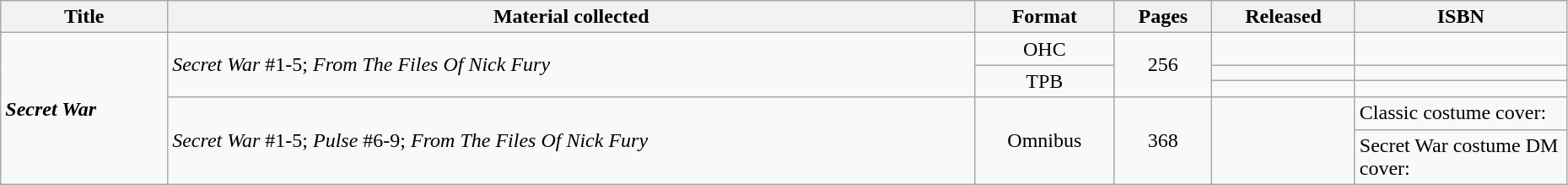<table class="wikitable sortable" width=98%>
<tr>
<th>Title</th>
<th>Material collected</th>
<th class="unsortable">Format</th>
<th>Pages</th>
<th>Released</th>
<th class="unsortable" style="width: 10em;">ISBN</th>
</tr>
<tr>
<td rowspan=5><strong><em>Secret War</em></strong></td>
<td rowspan=3><em>Secret War</em> #1-5; <em>From The Files Of Nick Fury</em></td>
<td style="text-align: center;">OHC</td>
<td style="text-align: center;" rowspan=3>256</td>
<td style="text-align: center;"></td>
<td></td>
</tr>
<tr>
<td rowspan=2 style="text-align: center;">TPB</td>
<td style="text-align: center;"></td>
<td></td>
</tr>
<tr>
<td style="text-align: center;"></td>
<td></td>
</tr>
<tr>
<td rowspan=2><em>Secret War</em> #1-5; <em> Pulse</em> #6-9; <em>From The Files Of Nick Fury</em></td>
<td rowspan=2 style="text-align: center;">Omnibus</td>
<td style="text-align: center;" rowspan=2>368</td>
<td rowspan=2 style="text-align: center;"></td>
<td>Classic costume cover: </td>
</tr>
<tr>
<td>Secret War costume DM cover: </td>
</tr>
</table>
